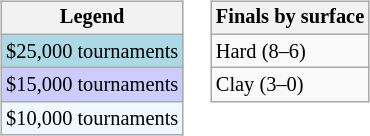<table>
<tr valign=top>
<td><br><table class=wikitable style="font-size:85%">
<tr>
<th>Legend</th>
</tr>
<tr style="background:lightblue;">
<td>$25,000 tournaments</td>
</tr>
<tr style="background:#ccccff;">
<td>$15,000 tournaments</td>
</tr>
<tr style="background:#f0f8ff;">
<td>$10,000 tournaments</td>
</tr>
</table>
</td>
<td><br><table class=wikitable style="font-size:85%">
<tr>
<th>Finals by surface</th>
</tr>
<tr>
<td>Hard (8–6)</td>
</tr>
<tr>
<td>Clay (3–0)</td>
</tr>
</table>
</td>
</tr>
</table>
